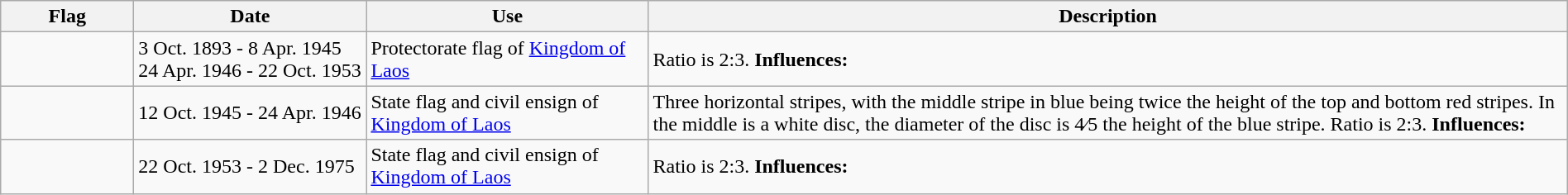<table class="wikitable" style="width:100%">
<tr>
<th width="100px">Flag</th>
<th width="180px">Date</th>
<th width="220px">Use</th>
<th style="min-width:200px">Description</th>
</tr>
<tr>
<td></td>
<td>3 Oct. 1893 - 8 Apr. 1945<br>24 Apr. 1946 - 22 Oct. 1953</td>
<td>Protectorate flag of <a href='#'>Kingdom of Laos</a></td>
<td>Ratio is 2:3. <strong>Influences:</strong>  </td>
</tr>
<tr>
<td></td>
<td>12 Oct. 1945 - 24 Apr. 1946</td>
<td>State flag and civil ensign of <a href='#'>Kingdom of Laos</a></td>
<td>Three horizontal stripes, with the middle stripe in blue being twice the height of the top and bottom red stripes. In the middle is a white disc, the diameter of the disc is 4⁄5 the height of the blue stripe. Ratio is 2:3. <strong>Influences:</strong> </td>
</tr>
<tr>
<td></td>
<td>22 Oct. 1953 - 2 Dec. 1975</td>
<td>State flag and civil ensign of <a href='#'>Kingdom of Laos</a></td>
<td>Ratio is 2:3. <strong>Influences:</strong>  </td>
</tr>
</table>
